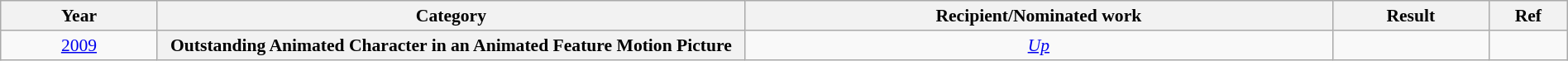<table class="wikitable plainrowheaders" style="font-size: 90%; text-align:center" width=100%>
<tr>
<th scope="col" width="10%">Year</th>
<th scope="col" width="37.5%">Category</th>
<th scope="col" width="37.5%">Recipient/Nominated work</th>
<th scope="col" width="10%">Result</th>
<th scope="col" width="5%">Ref</th>
</tr>
<tr>
<td><a href='#'>2009</a></td>
<th scope="row" style="text-align:center">Outstanding Animated Character in an Animated Feature Motion Picture</th>
<td><em><a href='#'>Up</a></em></td>
<td></td>
<td></td>
</tr>
</table>
